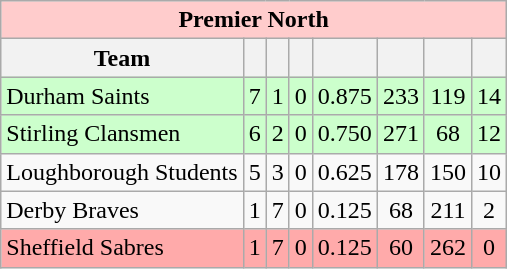<table class="wikitable">
<tr style="background:#fcc;">
<td colspan="8" style="text-align:center;"><strong>Premier North</strong></td>
</tr>
<tr style="background:#efefef;">
<th>Team</th>
<th></th>
<th></th>
<th></th>
<th></th>
<th></th>
<th></th>
<th></th>
</tr>
<tr style="text-align:center; background:#cfc;">
<td align="left">Durham Saints</td>
<td>7</td>
<td>1</td>
<td>0</td>
<td>0.875</td>
<td>233</td>
<td>119</td>
<td>14</td>
</tr>
<tr style="text-align:center; background:#cfc;">
<td align="left">Stirling Clansmen</td>
<td>6</td>
<td>2</td>
<td>0</td>
<td>0.750</td>
<td>271</td>
<td>68</td>
<td>12</td>
</tr>
<tr style="text-align:center;">
<td align="left">Loughborough Students</td>
<td>5</td>
<td>3</td>
<td>0</td>
<td>0.625</td>
<td>178</td>
<td>150</td>
<td>10</td>
</tr>
<tr style="text-align:center;">
<td align="left">Derby Braves</td>
<td>1</td>
<td>7</td>
<td>0</td>
<td>0.125</td>
<td>68</td>
<td>211</td>
<td>2</td>
</tr>
<tr style="text-align:center; background:#faa;">
<td align="left">Sheffield Sabres</td>
<td>1</td>
<td>7</td>
<td>0</td>
<td>0.125</td>
<td>60</td>
<td>262</td>
<td>0</td>
</tr>
</table>
